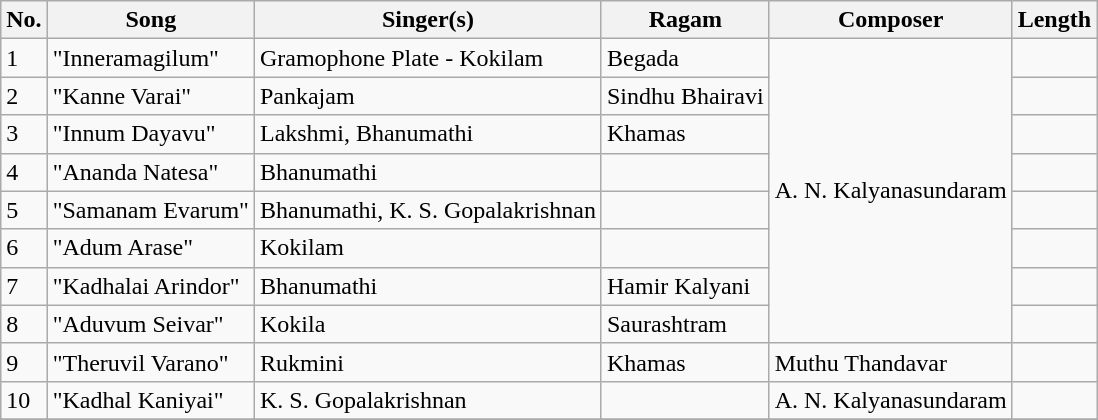<table class="wikitable">
<tr>
<th>No.</th>
<th>Song</th>
<th>Singer(s)</th>
<th>Ragam</th>
<th>Composer</th>
<th>Length</th>
</tr>
<tr>
<td>1</td>
<td>"Inneramagilum"</td>
<td>Gramophone Plate - Kokilam</td>
<td>Begada</td>
<td rowspan=8>A. N. Kalyanasundaram</td>
<td></td>
</tr>
<tr>
<td>2</td>
<td>"Kanne Varai"</td>
<td>Pankajam</td>
<td>Sindhu Bhairavi</td>
<td></td>
</tr>
<tr>
<td>3</td>
<td>"Innum Dayavu"</td>
<td>Lakshmi, Bhanumathi</td>
<td>Khamas</td>
<td></td>
</tr>
<tr>
<td>4</td>
<td>"Ananda Natesa"</td>
<td>Bhanumathi</td>
<td></td>
<td></td>
</tr>
<tr>
<td>5</td>
<td>"Samanam Evarum"</td>
<td>Bhanumathi, K. S. Gopalakrishnan</td>
<td></td>
<td></td>
</tr>
<tr>
<td>6</td>
<td>"Adum Arase"</td>
<td>Kokilam</td>
<td></td>
<td></td>
</tr>
<tr>
<td>7</td>
<td>"Kadhalai Arindor"</td>
<td>Bhanumathi</td>
<td>Hamir Kalyani</td>
<td></td>
</tr>
<tr>
<td>8</td>
<td>"Aduvum Seivar"</td>
<td>Kokila</td>
<td>Saurashtram</td>
<td></td>
</tr>
<tr>
<td>9</td>
<td>"Theruvil Varano"</td>
<td>Rukmini</td>
<td>Khamas</td>
<td>Muthu Thandavar</td>
<td></td>
</tr>
<tr>
<td>10</td>
<td>"Kadhal Kaniyai"</td>
<td>K. S. Gopalakrishnan</td>
<td></td>
<td>A. N. Kalyanasundaram</td>
<td></td>
</tr>
<tr>
</tr>
</table>
